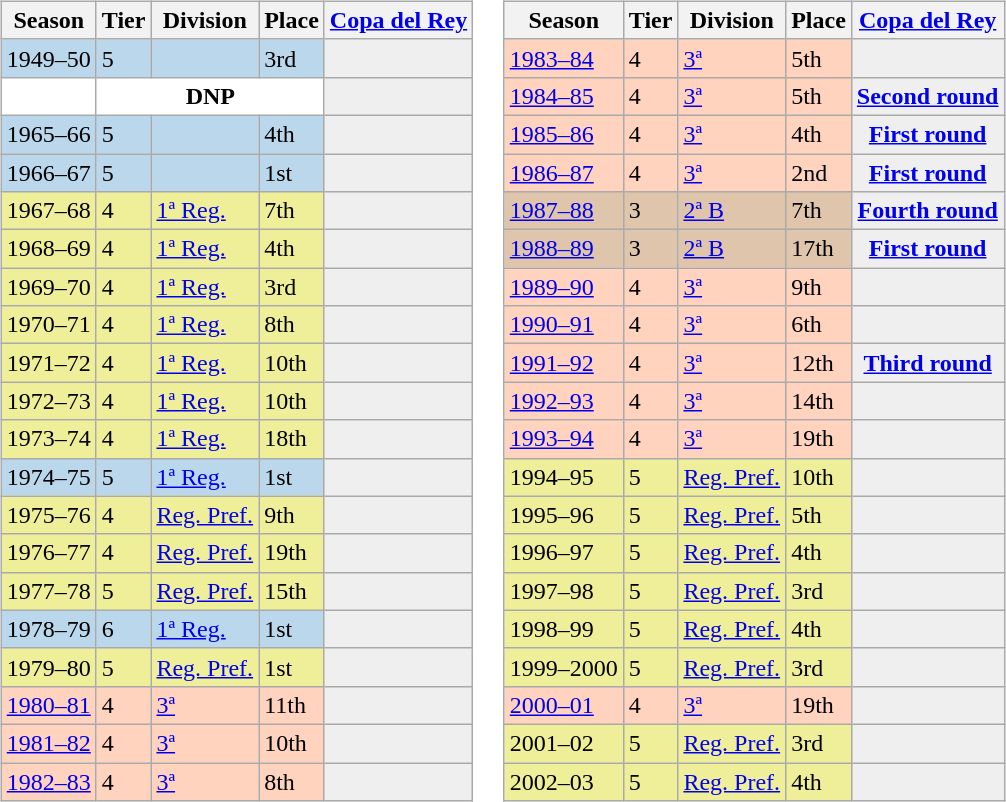<table>
<tr>
<td valign="top" width=0%><br><table class="wikitable">
<tr style="background:#f0f6fa;">
<th>Season</th>
<th>Tier</th>
<th>Division</th>
<th>Place</th>
<th><a href='#'>Copa del Rey</a></th>
</tr>
<tr>
<td style="background:#BBD7EC;">1949–50</td>
<td style="background:#BBD7EC;">5</td>
<td style="background:#BBD7EC;"></td>
<td style="background:#BBD7EC;">3rd</td>
<th style="background:#efefef;"></th>
</tr>
<tr>
<td style="background:#FFFFFF;"></td>
<th style="background:#FFFFFF;" colspan="3">DNP</th>
<th style="background:#efefef;"></th>
</tr>
<tr>
<td style="background:#BBD7EC;">1965–66</td>
<td style="background:#BBD7EC;">5</td>
<td style="background:#BBD7EC;"></td>
<td style="background:#BBD7EC;">4th</td>
<th style="background:#efefef;"></th>
</tr>
<tr>
<td style="background:#BBD7EC;">1966–67</td>
<td style="background:#BBD7EC;">5</td>
<td style="background:#BBD7EC;"></td>
<td style="background:#BBD7EC;">1st</td>
<th style="background:#efefef;"></th>
</tr>
<tr>
<td style="background:#EFEF99;">1967–68</td>
<td style="background:#EFEF99;">4</td>
<td style="background:#EFEF99;"><a href='#'>1ª Reg.</a></td>
<td style="background:#EFEF99;">7th</td>
<th style="background:#efefef;"></th>
</tr>
<tr>
<td style="background:#EFEF99;">1968–69</td>
<td style="background:#EFEF99;">4</td>
<td style="background:#EFEF99;"><a href='#'>1ª Reg.</a></td>
<td style="background:#EFEF99;">4th</td>
<th style="background:#efefef;"></th>
</tr>
<tr>
<td style="background:#EFEF99;">1969–70</td>
<td style="background:#EFEF99;">4</td>
<td style="background:#EFEF99;"><a href='#'>1ª Reg.</a></td>
<td style="background:#EFEF99;">3rd</td>
<th style="background:#efefef;"></th>
</tr>
<tr>
<td style="background:#EFEF99;">1970–71</td>
<td style="background:#EFEF99;">4</td>
<td style="background:#EFEF99;"><a href='#'>1ª Reg.</a></td>
<td style="background:#EFEF99;">8th</td>
<th style="background:#efefef;"></th>
</tr>
<tr>
<td style="background:#EFEF99;">1971–72</td>
<td style="background:#EFEF99;">4</td>
<td style="background:#EFEF99;"><a href='#'>1ª Reg.</a></td>
<td style="background:#EFEF99;">10th</td>
<th style="background:#efefef;"></th>
</tr>
<tr>
<td style="background:#EFEF99;">1972–73</td>
<td style="background:#EFEF99;">4</td>
<td style="background:#EFEF99;"><a href='#'>1ª Reg.</a></td>
<td style="background:#EFEF99;">10th</td>
<th style="background:#efefef;"></th>
</tr>
<tr>
<td style="background:#EFEF99;">1973–74</td>
<td style="background:#EFEF99;">4</td>
<td style="background:#EFEF99;"><a href='#'>1ª Reg.</a></td>
<td style="background:#EFEF99;">18th</td>
<th style="background:#efefef;"></th>
</tr>
<tr>
<td style="background:#BBD7EC;">1974–75</td>
<td style="background:#BBD7EC;">5</td>
<td style="background:#BBD7EC;"><a href='#'>1ª Reg.</a></td>
<td style="background:#BBD7EC;">1st</td>
<th style="background:#efefef;"></th>
</tr>
<tr>
<td style="background:#EFEF99;">1975–76</td>
<td style="background:#EFEF99;">4</td>
<td style="background:#EFEF99;"><a href='#'>Reg. Pref.</a></td>
<td style="background:#EFEF99;">9th</td>
<th style="background:#efefef;"></th>
</tr>
<tr>
<td style="background:#EFEF99;">1976–77</td>
<td style="background:#EFEF99;">4</td>
<td style="background:#EFEF99;"><a href='#'>Reg. Pref.</a></td>
<td style="background:#EFEF99;">19th</td>
<th style="background:#efefef;"></th>
</tr>
<tr>
<td style="background:#EFEF99;">1977–78</td>
<td style="background:#EFEF99;">5</td>
<td style="background:#EFEF99;"><a href='#'>Reg. Pref.</a></td>
<td style="background:#EFEF99;">15th</td>
<th style="background:#efefef;"></th>
</tr>
<tr>
<td style="background:#BBD7EC;">1978–79</td>
<td style="background:#BBD7EC;">6</td>
<td style="background:#BBD7EC;"><a href='#'>1ª Reg.</a></td>
<td style="background:#BBD7EC;">1st</td>
<th style="background:#efefef;"></th>
</tr>
<tr>
<td style="background:#EFEF99;">1979–80</td>
<td style="background:#EFEF99;">5</td>
<td style="background:#EFEF99;"><a href='#'>Reg. Pref.</a></td>
<td style="background:#EFEF99;">1st</td>
<th style="background:#efefef;"></th>
</tr>
<tr>
<td style="background:#FFD3BD;"><a href='#'>1980–81</a></td>
<td style="background:#FFD3BD;">4</td>
<td style="background:#FFD3BD;"><a href='#'>3ª</a></td>
<td style="background:#FFD3BD;">11th</td>
<th style="background:#efefef;"></th>
</tr>
<tr>
<td style="background:#FFD3BD;"><a href='#'>1981–82</a></td>
<td style="background:#FFD3BD;">4</td>
<td style="background:#FFD3BD;"><a href='#'>3ª</a></td>
<td style="background:#FFD3BD;">10th</td>
<th style="background:#efefef;"></th>
</tr>
<tr>
<td style="background:#FFD3BD;"><a href='#'>1982–83</a></td>
<td style="background:#FFD3BD;">4</td>
<td style="background:#FFD3BD;"><a href='#'>3ª</a></td>
<td style="background:#FFD3BD;">8th</td>
<th style="background:#efefef;"></th>
</tr>
</table>
</td>
<td valign="top" width=0%><br><table class="wikitable">
<tr style="background:#f0f6fa;">
<th>Season</th>
<th>Tier</th>
<th>Division</th>
<th>Place</th>
<th><a href='#'>Copa del Rey</a></th>
</tr>
<tr>
<td style="background:#FFD3BD;"><a href='#'>1983–84</a></td>
<td style="background:#FFD3BD;">4</td>
<td style="background:#FFD3BD;"><a href='#'>3ª</a></td>
<td style="background:#FFD3BD;">5th</td>
<th style="background:#efefef;"></th>
</tr>
<tr>
<td style="background:#FFD3BD;"><a href='#'>1984–85</a></td>
<td style="background:#FFD3BD;">4</td>
<td style="background:#FFD3BD;"><a href='#'>3ª</a></td>
<td style="background:#FFD3BD;">5th</td>
<th style="background:#efefef;"><a href='#'>Second round</a></th>
</tr>
<tr>
<td style="background:#FFD3BD;"><a href='#'>1985–86</a></td>
<td style="background:#FFD3BD;">4</td>
<td style="background:#FFD3BD;"><a href='#'>3ª</a></td>
<td style="background:#FFD3BD;">4th</td>
<th style="background:#efefef;"><a href='#'>First round</a></th>
</tr>
<tr>
<td style="background:#FFD3BD;"><a href='#'>1986–87</a></td>
<td style="background:#FFD3BD;">4</td>
<td style="background:#FFD3BD;"><a href='#'>3ª</a></td>
<td style="background:#FFD3BD;">2nd</td>
<th style="background:#efefef;"><a href='#'>First round</a></th>
</tr>
<tr>
<td style="background:#DEC5AB;"><a href='#'>1987–88</a></td>
<td style="background:#DEC5AB;">3</td>
<td style="background:#DEC5AB;"><a href='#'>2ª B</a></td>
<td style="background:#DEC5AB;">7th</td>
<th style="background:#efefef;"><a href='#'>Fourth round</a></th>
</tr>
<tr>
<td style="background:#DEC5AB;"><a href='#'>1988–89</a></td>
<td style="background:#DEC5AB;">3</td>
<td style="background:#DEC5AB;"><a href='#'>2ª B</a></td>
<td style="background:#DEC5AB;">17th</td>
<th style="background:#efefef;"><a href='#'>First round</a></th>
</tr>
<tr>
<td style="background:#FFD3BD;"><a href='#'>1989–90</a></td>
<td style="background:#FFD3BD;">4</td>
<td style="background:#FFD3BD;"><a href='#'>3ª</a></td>
<td style="background:#FFD3BD;">9th</td>
<td style="background:#efefef;"></td>
</tr>
<tr>
<td style="background:#FFD3BD;"><a href='#'>1990–91</a></td>
<td style="background:#FFD3BD;">4</td>
<td style="background:#FFD3BD;"><a href='#'>3ª</a></td>
<td style="background:#FFD3BD;">6th</td>
<td style="background:#efefef;"></td>
</tr>
<tr>
<td style="background:#FFD3BD;"><a href='#'>1991–92</a></td>
<td style="background:#FFD3BD;">4</td>
<td style="background:#FFD3BD;"><a href='#'>3ª</a></td>
<td style="background:#FFD3BD;">12th</td>
<th style="background:#efefef;"><a href='#'>Third round</a></th>
</tr>
<tr>
<td style="background:#FFD3BD;"><a href='#'>1992–93</a></td>
<td style="background:#FFD3BD;">4</td>
<td style="background:#FFD3BD;"><a href='#'>3ª</a></td>
<td style="background:#FFD3BD;">14th</td>
<th style="background:#efefef;"></th>
</tr>
<tr>
<td style="background:#FFD3BD;"><a href='#'>1993–94</a></td>
<td style="background:#FFD3BD;">4</td>
<td style="background:#FFD3BD;"><a href='#'>3ª</a></td>
<td style="background:#FFD3BD;">19th</td>
<th style="background:#efefef;"></th>
</tr>
<tr>
<td style="background:#EFEF99;">1994–95</td>
<td style="background:#EFEF99;">5</td>
<td style="background:#EFEF99;"><a href='#'>Reg. Pref.</a></td>
<td style="background:#EFEF99;">10th</td>
<th style="background:#efefef;"></th>
</tr>
<tr>
<td style="background:#EFEF99;">1995–96</td>
<td style="background:#EFEF99;">5</td>
<td style="background:#EFEF99;"><a href='#'>Reg. Pref.</a></td>
<td style="background:#EFEF99;">5th</td>
<th style="background:#efefef;"></th>
</tr>
<tr>
<td style="background:#EFEF99;">1996–97</td>
<td style="background:#EFEF99;">5</td>
<td style="background:#EFEF99;"><a href='#'>Reg. Pref.</a></td>
<td style="background:#EFEF99;">4th</td>
<th style="background:#efefef;"></th>
</tr>
<tr>
<td style="background:#EFEF99;">1997–98</td>
<td style="background:#EFEF99;">5</td>
<td style="background:#EFEF99;"><a href='#'>Reg. Pref.</a></td>
<td style="background:#EFEF99;">3rd</td>
<th style="background:#efefef;"></th>
</tr>
<tr>
<td style="background:#EFEF99;">1998–99</td>
<td style="background:#EFEF99;">5</td>
<td style="background:#EFEF99;"><a href='#'>Reg. Pref.</a></td>
<td style="background:#EFEF99;">4th</td>
<th style="background:#efefef;"></th>
</tr>
<tr>
<td style="background:#EFEF99;">1999–2000</td>
<td style="background:#EFEF99;">5</td>
<td style="background:#EFEF99;"><a href='#'>Reg. Pref.</a></td>
<td style="background:#EFEF99;">3rd</td>
<th style="background:#efefef;"></th>
</tr>
<tr>
<td style="background:#FFD3BD;"><a href='#'>2000–01</a></td>
<td style="background:#FFD3BD;">4</td>
<td style="background:#FFD3BD;"><a href='#'>3ª</a></td>
<td style="background:#FFD3BD;">19th</td>
<th style="background:#efefef;"></th>
</tr>
<tr>
<td style="background:#EFEF99;">2001–02</td>
<td style="background:#EFEF99;">5</td>
<td style="background:#EFEF99;"><a href='#'>Reg. Pref.</a></td>
<td style="background:#EFEF99;">3rd</td>
<th style="background:#efefef;"></th>
</tr>
<tr>
<td style="background:#EFEF99;">2002–03</td>
<td style="background:#EFEF99;">5</td>
<td style="background:#EFEF99;"><a href='#'>Reg. Pref.</a></td>
<td style="background:#EFEF99;">4th</td>
<th style="background:#efefef;"></th>
</tr>
</table>
</td>
</tr>
</table>
